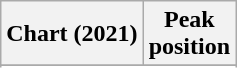<table class="wikitable sortable plainrowheaders" style="text-align:center">
<tr>
<th scope="col">Chart (2021)</th>
<th scope="col">Peak<br>position</th>
</tr>
<tr>
</tr>
<tr>
</tr>
<tr>
</tr>
<tr>
</tr>
<tr>
</tr>
<tr>
</tr>
<tr>
</tr>
<tr>
</tr>
<tr>
</tr>
<tr>
</tr>
<tr>
</tr>
<tr>
</tr>
<tr>
</tr>
<tr>
</tr>
<tr>
</tr>
<tr>
</tr>
<tr>
</tr>
<tr>
</tr>
<tr>
</tr>
<tr>
</tr>
</table>
